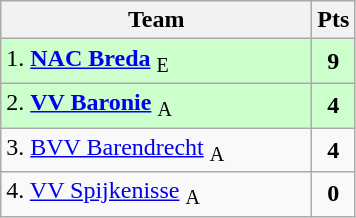<table class="wikitable" style="text-align:center; float:left; margin-right:1em">
<tr>
<th style="width:200px">Team</th>
<th width=20>Pts</th>
</tr>
<tr bgcolor=ccffcc>
<td align=left>1. <strong><a href='#'>NAC Breda</a></strong> <sub>E</sub></td>
<td><strong>9</strong></td>
</tr>
<tr bgcolor=ccffcc>
<td align=left>2. <strong><a href='#'>VV Baronie</a></strong> <sub>A</sub></td>
<td><strong>4</strong></td>
</tr>
<tr>
<td align=left>3. <a href='#'>BVV Barendrecht</a> <sub>A</sub></td>
<td><strong>4</strong></td>
</tr>
<tr>
<td align=left>4. <a href='#'>VV Spijkenisse</a> <sub>A</sub></td>
<td><strong>0</strong></td>
</tr>
</table>
